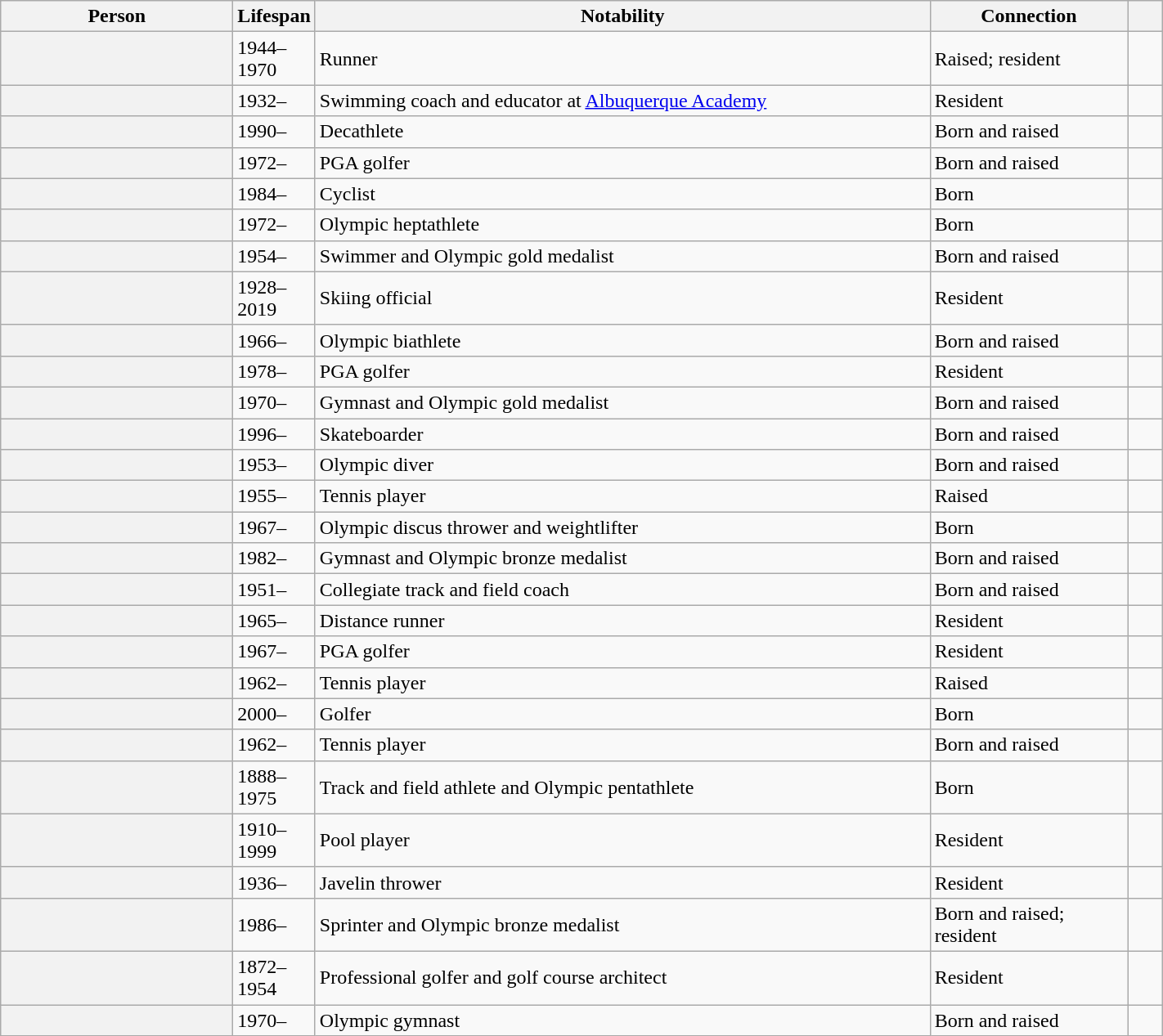<table class="wikitable plainrowheaders sortable" style="margin-right: 0; width:75%;">
<tr>
<th scope="col" width="20%">Person</th>
<th scope="col" width="6%">Lifespan</th>
<th scope="col">Notability</th>
<th scope="col" width="17%">Connection</th>
<th scope="col" class="unsortable" width="3%"></th>
</tr>
<tr>
<th scope="row"></th>
<td>1944–1970</td>
<td>Runner</td>
<td>Raised; resident</td>
<td style="text-align:center;"></td>
</tr>
<tr>
<th scope="row"></th>
<td>1932–</td>
<td>Swimming coach and educator at <a href='#'>Albuquerque Academy</a></td>
<td>Resident</td>
<td style="text-align:center;"></td>
</tr>
<tr>
<th scope="row"></th>
<td>1990–</td>
<td>Decathlete</td>
<td>Born and raised</td>
<td style="text-align:center;"></td>
</tr>
<tr>
<th scope="row"></th>
<td>1972–</td>
<td>PGA golfer</td>
<td>Born and raised</td>
<td style="text-align:center;"></td>
</tr>
<tr>
<th scope="row"></th>
<td>1984–</td>
<td>Cyclist</td>
<td>Born</td>
<td style="text-align:center;"></td>
</tr>
<tr>
<th scope="row"></th>
<td>1972–</td>
<td>Olympic heptathlete</td>
<td>Born</td>
<td style="text-align:center;"></td>
</tr>
<tr>
<th scope="row"></th>
<td>1954–</td>
<td>Swimmer and Olympic gold medalist</td>
<td>Born and raised</td>
<td style="text-align:center;"></td>
</tr>
<tr>
<th scope="row"></th>
<td>1928–2019</td>
<td>Skiing official</td>
<td>Resident</td>
<td style="text-align:center;"></td>
</tr>
<tr>
<th scope="row"></th>
<td>1966–</td>
<td>Olympic biathlete</td>
<td>Born and raised</td>
<td style="text-align:center;"></td>
</tr>
<tr>
<th scope="row"></th>
<td>1978–</td>
<td>PGA golfer</td>
<td>Resident</td>
<td style="text-align:center;"></td>
</tr>
<tr>
<th scope="row"></th>
<td>1970–</td>
<td>Gymnast and Olympic gold medalist</td>
<td>Born and raised</td>
<td style="text-align:center;"></td>
</tr>
<tr>
<th scope="row"></th>
<td>1996–</td>
<td>Skateboarder</td>
<td>Born and raised</td>
<td style="text-align:center;"></td>
</tr>
<tr>
<th scope="row"></th>
<td>1953–</td>
<td>Olympic diver</td>
<td>Born and raised</td>
<td style="text-align:center;"></td>
</tr>
<tr>
<th scope="row"></th>
<td>1955–</td>
<td>Tennis player</td>
<td>Raised</td>
<td style="text-align:center;"></td>
</tr>
<tr>
<th scope="row"></th>
<td>1967–</td>
<td>Olympic discus thrower and weightlifter</td>
<td>Born</td>
<td style="text-align:center;"></td>
</tr>
<tr>
<th scope="row"></th>
<td>1982–</td>
<td>Gymnast and Olympic bronze medalist</td>
<td>Born and raised</td>
<td style="text-align:center;"></td>
</tr>
<tr>
<th scope="row"></th>
<td>1951–</td>
<td>Collegiate track and field coach</td>
<td>Born and raised</td>
<td style="text-align:center;"></td>
</tr>
<tr>
<th scope="row"></th>
<td>1965–</td>
<td>Distance runner</td>
<td>Resident</td>
<td style="text-align:center;"></td>
</tr>
<tr>
<th scope="row"></th>
<td>1967–</td>
<td>PGA golfer</td>
<td>Resident</td>
<td style="text-align:center;"></td>
</tr>
<tr>
<th scope="row"></th>
<td>1962–</td>
<td>Tennis player</td>
<td>Raised</td>
<td style="text-align:center;"></td>
</tr>
<tr>
<th scope="row"></th>
<td>2000–</td>
<td>Golfer</td>
<td>Born</td>
<td style="text-align:center;"></td>
</tr>
<tr>
<th scope="row"></th>
<td>1962–</td>
<td>Tennis player</td>
<td>Born and raised</td>
<td style="text-align:center;"></td>
</tr>
<tr>
<th scope="row"></th>
<td>1888–1975</td>
<td>Track and field athlete and Olympic pentathlete</td>
<td>Born</td>
<td style="text-align:center;"></td>
</tr>
<tr>
<th scope="row"></th>
<td>1910–1999</td>
<td>Pool player</td>
<td>Resident</td>
<td style="text-align:center;"></td>
</tr>
<tr>
<th scope="row"></th>
<td>1936–</td>
<td>Javelin thrower</td>
<td>Resident</td>
<td style="text-align:center;"></td>
</tr>
<tr>
<th scope="row"></th>
<td>1986–</td>
<td>Sprinter and Olympic bronze medalist</td>
<td>Born and raised; resident</td>
<td style="text-align:center;"></td>
</tr>
<tr>
<th scope="row"></th>
<td>1872–1954</td>
<td>Professional golfer and golf course architect</td>
<td>Resident</td>
<td style="text-align:center;"></td>
</tr>
<tr>
<th scope="row"></th>
<td>1970–</td>
<td>Olympic gymnast</td>
<td>Born and raised</td>
<td style="text-align:center;"></td>
</tr>
</table>
